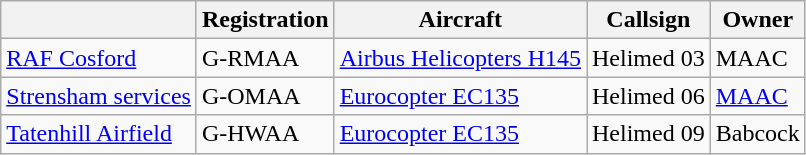<table class="wikitable">
<tr>
<th></th>
<th>Registration</th>
<th>Aircraft</th>
<th>Callsign</th>
<th>Owner</th>
</tr>
<tr>
<td><a href='#'>RAF Cosford</a></td>
<td>G-RMAA</td>
<td><a href='#'>Airbus Helicopters H145</a></td>
<td>Helimed 03</td>
<td>MAAC</td>
</tr>
<tr>
<td><a href='#'>Strensham services</a></td>
<td>G-OMAA</td>
<td><a href='#'>Eurocopter EC135</a></td>
<td>Helimed 06</td>
<td><a href='#'>MAAC</a></td>
</tr>
<tr>
<td><a href='#'>Tatenhill Airfield</a></td>
<td>G-HWAA</td>
<td><a href='#'>Eurocopter EC135</a></td>
<td>Helimed 09</td>
<td>Babcock</td>
</tr>
</table>
